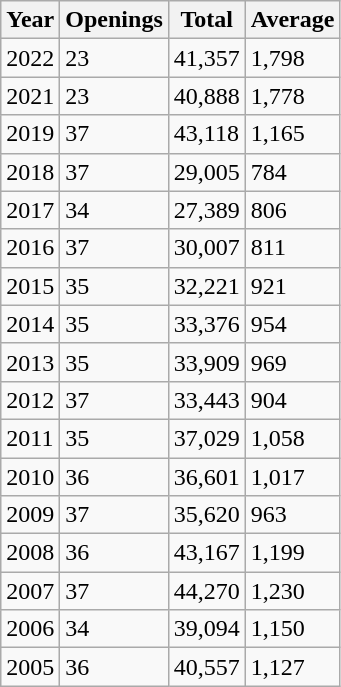<table class="wikitable sortable">
<tr>
<th>Year</th>
<th>Openings</th>
<th>Total</th>
<th>Average</th>
</tr>
<tr>
<td>2022</td>
<td>23</td>
<td>41,357</td>
<td>1,798</td>
</tr>
<tr>
<td>2021</td>
<td>23</td>
<td>40,888</td>
<td>1,778</td>
</tr>
<tr>
<td>2019</td>
<td>37</td>
<td>43,118</td>
<td>1,165</td>
</tr>
<tr>
<td>2018</td>
<td>37</td>
<td>29,005</td>
<td>784</td>
</tr>
<tr>
<td>2017</td>
<td>34</td>
<td>27,389</td>
<td>806</td>
</tr>
<tr>
<td>2016</td>
<td>37</td>
<td>30,007</td>
<td>811</td>
</tr>
<tr>
<td>2015</td>
<td>35</td>
<td>32,221</td>
<td>921</td>
</tr>
<tr>
<td>2014</td>
<td>35</td>
<td>33,376</td>
<td>954</td>
</tr>
<tr>
<td>2013</td>
<td>35</td>
<td>33,909</td>
<td>969</td>
</tr>
<tr>
<td>2012</td>
<td>37</td>
<td>33,443</td>
<td>904</td>
</tr>
<tr>
<td>2011</td>
<td>35</td>
<td>37,029</td>
<td>1,058</td>
</tr>
<tr>
<td>2010</td>
<td>36</td>
<td>36,601</td>
<td>1,017</td>
</tr>
<tr>
<td>2009</td>
<td>37</td>
<td>35,620</td>
<td>963</td>
</tr>
<tr>
<td>2008</td>
<td>36</td>
<td>43,167</td>
<td>1,199</td>
</tr>
<tr>
<td>2007</td>
<td>37</td>
<td>44,270</td>
<td>1,230</td>
</tr>
<tr>
<td>2006</td>
<td>34</td>
<td>39,094</td>
<td>1,150</td>
</tr>
<tr>
<td>2005</td>
<td>36</td>
<td>40,557</td>
<td>1,127</td>
</tr>
</table>
